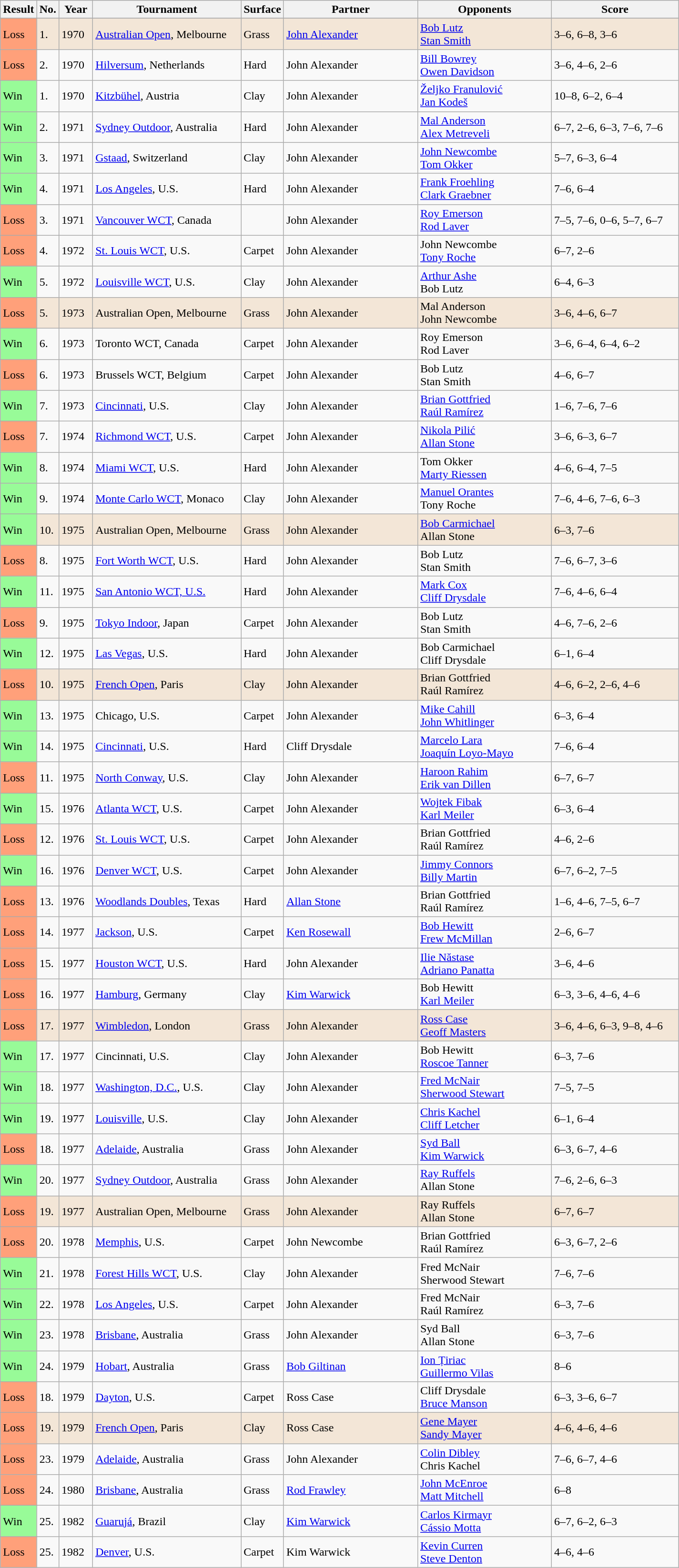<table class="sortable wikitable">
<tr>
<th style="width:40px">Result</th>
<th style="width:20px" class="unsortable">No.</th>
<th style="width:40px">Year</th>
<th style="width:200px">Tournament</th>
<th style="width:50px">Surface</th>
<th style="width:180px">Partner</th>
<th style="width:180px">Opponents</th>
<th style="width:170px" class="unsortable">Score</th>
</tr>
<tr>
</tr>
<tr style="background:#f3e6d7;">
<td style="background:#ffa07a;">Loss</td>
<td>1.</td>
<td>1970</td>
<td><a href='#'>Australian Open</a>, Melbourne</td>
<td>Grass</td>
<td> <a href='#'>John Alexander</a></td>
<td> <a href='#'>Bob Lutz</a> <br>  <a href='#'>Stan Smith</a></td>
<td>3–6, 6–8, 3–6</td>
</tr>
<tr>
<td style="background:#ffa07a;">Loss</td>
<td>2.</td>
<td>1970</td>
<td><a href='#'>Hilversum</a>, Netherlands</td>
<td>Hard</td>
<td> John Alexander</td>
<td> <a href='#'>Bill Bowrey</a> <br>  <a href='#'>Owen Davidson</a></td>
<td>3–6, 4–6, 2–6</td>
</tr>
<tr>
<td style="background:#98fb98;">Win</td>
<td>1.</td>
<td>1970</td>
<td><a href='#'>Kitzbühel</a>, Austria</td>
<td>Clay</td>
<td> John Alexander</td>
<td> <a href='#'>Željko Franulović</a> <br>  <a href='#'>Jan Kodeš</a></td>
<td>10–8, 6–2, 6–4</td>
</tr>
<tr>
<td style="background:#98fb98;">Win</td>
<td>2.</td>
<td>1971</td>
<td><a href='#'>Sydney Outdoor</a>, Australia</td>
<td>Hard</td>
<td> John Alexander</td>
<td> <a href='#'>Mal Anderson</a> <br>  <a href='#'>Alex Metreveli</a></td>
<td>6–7, 2–6, 6–3, 7–6, 7–6</td>
</tr>
<tr>
<td style="background:#98fb98;">Win</td>
<td>3.</td>
<td>1971</td>
<td><a href='#'>Gstaad</a>, Switzerland</td>
<td>Clay</td>
<td> John Alexander</td>
<td> <a href='#'>John Newcombe</a> <br>  <a href='#'>Tom Okker</a></td>
<td>5–7, 6–3, 6–4</td>
</tr>
<tr>
<td style="background:#98fb98;">Win</td>
<td>4.</td>
<td>1971</td>
<td><a href='#'>Los Angeles</a>, U.S.</td>
<td>Hard</td>
<td> John Alexander</td>
<td> <a href='#'>Frank Froehling</a> <br>  <a href='#'>Clark Graebner</a></td>
<td>7–6, 6–4</td>
</tr>
<tr>
<td style="background:#ffa07a;">Loss</td>
<td>3.</td>
<td>1971</td>
<td><a href='#'>Vancouver WCT</a>, Canada</td>
<td></td>
<td> John Alexander</td>
<td> <a href='#'>Roy Emerson</a> <br>  <a href='#'>Rod Laver</a></td>
<td>7–5, 7–6, 0–6, 5–7, 6–7</td>
</tr>
<tr>
<td style="background:#ffa07a;">Loss</td>
<td>4.</td>
<td>1972</td>
<td><a href='#'>St. Louis WCT</a>, U.S.</td>
<td>Carpet</td>
<td> John Alexander</td>
<td> John Newcombe <br>  <a href='#'>Tony Roche</a></td>
<td>6–7, 2–6</td>
</tr>
<tr>
<td style="background:#98fb98;">Win</td>
<td>5.</td>
<td>1972</td>
<td><a href='#'>Louisville WCT</a>, U.S.</td>
<td>Clay</td>
<td> John Alexander</td>
<td> <a href='#'>Arthur Ashe</a> <br>  Bob Lutz</td>
<td>6–4, 6–3</td>
</tr>
<tr style="background:#f3e6d7;">
<td style="background:#ffa07a;">Loss</td>
<td>5.</td>
<td>1973</td>
<td>Australian Open, Melbourne</td>
<td>Grass</td>
<td> John Alexander</td>
<td> Mal Anderson <br>  John Newcombe</td>
<td>3–6, 4–6, 6–7</td>
</tr>
<tr>
<td style="background:#98fb98;">Win</td>
<td>6.</td>
<td>1973</td>
<td>Toronto WCT, Canada</td>
<td>Carpet</td>
<td> John Alexander</td>
<td> Roy Emerson <br>  Rod Laver</td>
<td>3–6, 6–4, 6–4, 6–2</td>
</tr>
<tr>
<td style="background:#ffa07a;">Loss</td>
<td>6.</td>
<td>1973</td>
<td>Brussels WCT, Belgium</td>
<td>Carpet</td>
<td> John Alexander</td>
<td> Bob Lutz <br>  Stan Smith</td>
<td>4–6, 6–7</td>
</tr>
<tr>
<td style="background:#98fb98;">Win</td>
<td>7.</td>
<td>1973</td>
<td><a href='#'>Cincinnati</a>, U.S.</td>
<td>Clay</td>
<td> John Alexander</td>
<td> <a href='#'>Brian Gottfried</a> <br>  <a href='#'>Raúl Ramírez</a></td>
<td>1–6, 7–6, 7–6</td>
</tr>
<tr>
<td style="background:#ffa07a;">Loss</td>
<td>7.</td>
<td>1974</td>
<td><a href='#'>Richmond WCT</a>, U.S.</td>
<td>Carpet</td>
<td> John Alexander</td>
<td> <a href='#'>Nikola Pilić</a> <br>  <a href='#'>Allan Stone</a></td>
<td>3–6, 6–3, 6–7</td>
</tr>
<tr>
<td style="background:#98fb98;">Win</td>
<td>8.</td>
<td>1974</td>
<td><a href='#'>Miami WCT</a>, U.S.</td>
<td>Hard</td>
<td> John Alexander</td>
<td> Tom Okker <br>  <a href='#'>Marty Riessen</a></td>
<td>4–6, 6–4, 7–5</td>
</tr>
<tr>
<td style="background:#98fb98;">Win</td>
<td>9.</td>
<td>1974</td>
<td><a href='#'>Monte Carlo WCT</a>, Monaco</td>
<td>Clay</td>
<td> John Alexander</td>
<td> <a href='#'>Manuel Orantes</a> <br>  Tony Roche</td>
<td>7–6, 4–6, 7–6, 6–3</td>
</tr>
<tr style="background:#f3e6d7;">
<td style="background:#98fb98;">Win</td>
<td>10.</td>
<td>1975</td>
<td>Australian Open, Melbourne</td>
<td>Grass</td>
<td> John Alexander</td>
<td> <a href='#'>Bob Carmichael</a> <br>  Allan Stone</td>
<td>6–3, 7–6</td>
</tr>
<tr>
<td style="background:#ffa07a;">Loss</td>
<td>8.</td>
<td>1975</td>
<td><a href='#'>Fort Worth WCT</a>, U.S.</td>
<td>Hard</td>
<td> John Alexander</td>
<td> Bob Lutz <br>  Stan Smith</td>
<td>7–6, 6–7, 3–6</td>
</tr>
<tr>
<td style="background:#98fb98;">Win</td>
<td>11.</td>
<td>1975</td>
<td><a href='#'>San Antonio WCT, U.S.</a></td>
<td>Hard</td>
<td> John Alexander</td>
<td> <a href='#'>Mark Cox</a> <br>  <a href='#'>Cliff Drysdale</a></td>
<td>7–6, 4–6, 6–4</td>
</tr>
<tr>
<td style="background:#ffa07a;">Loss</td>
<td>9.</td>
<td>1975</td>
<td><a href='#'>Tokyo Indoor</a>, Japan</td>
<td>Carpet</td>
<td> John Alexander</td>
<td> Bob Lutz <br>  Stan Smith</td>
<td>4–6, 7–6, 2–6</td>
</tr>
<tr>
<td style="background:#98fb98;">Win</td>
<td>12.</td>
<td>1975</td>
<td><a href='#'>Las Vegas</a>, U.S.</td>
<td>Hard</td>
<td> John Alexander</td>
<td> Bob Carmichael <br>  Cliff Drysdale</td>
<td>6–1, 6–4</td>
</tr>
<tr style="background:#f3e6d7;">
<td style="background:#ffa07a;">Loss</td>
<td>10.</td>
<td>1975</td>
<td><a href='#'>French Open</a>, Paris</td>
<td>Clay</td>
<td> John Alexander</td>
<td> Brian Gottfried <br>  Raúl Ramírez</td>
<td>4–6, 6–2, 2–6, 4–6</td>
</tr>
<tr>
<td style="background:#98fb98;">Win</td>
<td>13.</td>
<td>1975</td>
<td>Chicago, U.S.</td>
<td>Carpet</td>
<td> John Alexander</td>
<td> <a href='#'>Mike Cahill</a> <br>  <a href='#'>John Whitlinger</a></td>
<td>6–3, 6–4</td>
</tr>
<tr>
<td style="background:#98fb98;">Win</td>
<td>14.</td>
<td>1975</td>
<td><a href='#'>Cincinnati</a>, U.S.</td>
<td>Hard</td>
<td> Cliff Drysdale</td>
<td> <a href='#'>Marcelo Lara</a> <br>  <a href='#'>Joaquín Loyo-Mayo</a></td>
<td>7–6, 6–4</td>
</tr>
<tr>
<td style="background:#ffa07a;">Loss</td>
<td>11.</td>
<td>1975</td>
<td><a href='#'>North Conway</a>, U.S.</td>
<td>Clay</td>
<td> John Alexander</td>
<td> <a href='#'>Haroon Rahim</a> <br>  <a href='#'>Erik van Dillen</a></td>
<td>6–7, 6–7</td>
</tr>
<tr>
<td style="background:#98fb98;">Win</td>
<td>15.</td>
<td>1976</td>
<td><a href='#'>Atlanta WCT</a>, U.S.</td>
<td>Carpet</td>
<td> John Alexander</td>
<td> <a href='#'>Wojtek Fibak</a> <br>  <a href='#'>Karl Meiler</a></td>
<td>6–3, 6–4</td>
</tr>
<tr>
<td style="background:#ffa07a;">Loss</td>
<td>12.</td>
<td>1976</td>
<td><a href='#'>St. Louis WCT</a>, U.S.</td>
<td>Carpet</td>
<td> John Alexander</td>
<td> Brian Gottfried <br>  Raúl Ramírez</td>
<td>4–6, 2–6</td>
</tr>
<tr>
<td style="background:#98fb98;">Win</td>
<td>16.</td>
<td>1976</td>
<td><a href='#'>Denver WCT</a>, U.S.</td>
<td>Carpet</td>
<td> John Alexander</td>
<td> <a href='#'>Jimmy Connors</a> <br>  <a href='#'>Billy Martin</a></td>
<td>6–7, 6–2, 7–5</td>
</tr>
<tr>
<td style="background:#ffa07a;">Loss</td>
<td>13.</td>
<td>1976</td>
<td><a href='#'>Woodlands Doubles</a>, Texas</td>
<td>Hard</td>
<td> <a href='#'>Allan Stone</a></td>
<td> Brian Gottfried <br>  Raúl Ramírez</td>
<td>1–6, 4–6, 7–5, 6–7</td>
</tr>
<tr>
<td style="background:#ffa07a;">Loss</td>
<td>14.</td>
<td>1977</td>
<td><a href='#'>Jackson</a>, U.S.</td>
<td>Carpet</td>
<td> <a href='#'>Ken Rosewall</a></td>
<td> <a href='#'>Bob Hewitt</a> <br>  <a href='#'>Frew McMillan</a></td>
<td>2–6, 6–7</td>
</tr>
<tr>
<td style="background:#ffa07a;">Loss</td>
<td>15.</td>
<td>1977</td>
<td><a href='#'>Houston WCT</a>, U.S.</td>
<td>Hard</td>
<td> John Alexander</td>
<td> <a href='#'>Ilie Năstase</a> <br>  <a href='#'>Adriano Panatta</a></td>
<td>3–6, 4–6</td>
</tr>
<tr>
<td style="background:#ffa07a;">Loss</td>
<td>16.</td>
<td>1977</td>
<td><a href='#'>Hamburg</a>, Germany</td>
<td>Clay</td>
<td> <a href='#'>Kim Warwick</a></td>
<td> Bob Hewitt <br>  <a href='#'>Karl Meiler</a></td>
<td>6–3, 3–6, 4–6, 4–6</td>
</tr>
<tr style="background:#f3e6d7;">
<td style="background:#ffa07a;">Loss</td>
<td>17.</td>
<td>1977</td>
<td><a href='#'>Wimbledon</a>, London</td>
<td>Grass</td>
<td> John Alexander</td>
<td> <a href='#'>Ross Case</a> <br>  <a href='#'>Geoff Masters</a></td>
<td>3–6, 4–6, 6–3, 9–8, 4–6</td>
</tr>
<tr>
<td style="background:#98fb98;">Win</td>
<td>17.</td>
<td>1977</td>
<td>Cincinnati, U.S.</td>
<td>Clay</td>
<td> John Alexander</td>
<td> Bob Hewitt <br>  <a href='#'>Roscoe Tanner</a></td>
<td>6–3, 7–6</td>
</tr>
<tr>
<td style="background:#98fb98;">Win</td>
<td>18.</td>
<td>1977</td>
<td><a href='#'>Washington, D.C.</a>, U.S.</td>
<td>Clay</td>
<td> John Alexander</td>
<td> <a href='#'>Fred McNair</a> <br>  <a href='#'>Sherwood Stewart</a></td>
<td>7–5, 7–5</td>
</tr>
<tr>
<td style="background:#98fb98;">Win</td>
<td>19.</td>
<td>1977</td>
<td><a href='#'>Louisville</a>, U.S.</td>
<td>Clay</td>
<td> John Alexander</td>
<td> <a href='#'>Chris Kachel</a> <br>  <a href='#'>Cliff Letcher</a></td>
<td>6–1, 6–4</td>
</tr>
<tr>
<td style="background:#ffa07a;">Loss</td>
<td>18.</td>
<td>1977</td>
<td><a href='#'>Adelaide</a>, Australia</td>
<td>Grass</td>
<td> John Alexander</td>
<td> <a href='#'>Syd Ball</a> <br>  <a href='#'>Kim Warwick</a></td>
<td>6–3, 6–7, 4–6</td>
</tr>
<tr>
<td style="background:#98fb98;">Win</td>
<td>20.</td>
<td>1977</td>
<td><a href='#'>Sydney Outdoor</a>, Australia</td>
<td>Grass</td>
<td> John Alexander</td>
<td> <a href='#'>Ray Ruffels</a> <br>  Allan Stone</td>
<td>7–6, 2–6, 6–3</td>
</tr>
<tr style="background:#f3e6d7;">
<td style="background:#ffa07a;">Loss</td>
<td>19.</td>
<td>1977</td>
<td>Australian Open, Melbourne</td>
<td>Grass</td>
<td> John Alexander</td>
<td> Ray Ruffels <br>  Allan Stone</td>
<td>6–7, 6–7</td>
</tr>
<tr>
<td style="background:#ffa07a;">Loss</td>
<td>20.</td>
<td>1978</td>
<td><a href='#'>Memphis</a>, U.S.</td>
<td>Carpet</td>
<td> John Newcombe</td>
<td> Brian Gottfried <br>  Raúl Ramírez</td>
<td>6–3, 6–7, 2–6</td>
</tr>
<tr>
<td style="background:#98fb98;">Win</td>
<td>21.</td>
<td>1978</td>
<td><a href='#'>Forest Hills WCT</a>, U.S.</td>
<td>Clay</td>
<td> John Alexander</td>
<td> Fred McNair <br>  Sherwood Stewart</td>
<td>7–6, 7–6</td>
</tr>
<tr>
<td style="background:#98fb98;">Win</td>
<td>22.</td>
<td>1978</td>
<td><a href='#'>Los Angeles</a>, U.S.</td>
<td>Carpet</td>
<td> John Alexander</td>
<td> Fred McNair <br>  Raúl Ramírez</td>
<td>6–3, 7–6</td>
</tr>
<tr>
<td style="background:#98fb98;">Win</td>
<td>23.</td>
<td>1978</td>
<td><a href='#'>Brisbane</a>, Australia</td>
<td>Grass</td>
<td> John Alexander</td>
<td> Syd Ball <br>  Allan Stone</td>
<td>6–3, 7–6</td>
</tr>
<tr>
<td style="background:#98fb98;">Win</td>
<td>24.</td>
<td>1979</td>
<td><a href='#'>Hobart</a>, Australia</td>
<td>Grass</td>
<td> <a href='#'>Bob Giltinan</a></td>
<td> <a href='#'>Ion Țiriac</a> <br>  <a href='#'>Guillermo Vilas</a></td>
<td>8–6</td>
</tr>
<tr>
<td style="background:#ffa07a;">Loss</td>
<td>18.</td>
<td>1979</td>
<td><a href='#'>Dayton</a>, U.S.</td>
<td>Carpet</td>
<td> Ross Case</td>
<td> Cliff Drysdale <br>  <a href='#'>Bruce Manson</a></td>
<td>6–3, 3–6, 6–7</td>
</tr>
<tr style="background:#f3e6d7;">
<td style="background:#ffa07a;">Loss</td>
<td>19.</td>
<td>1979</td>
<td><a href='#'>French Open</a>, Paris</td>
<td>Clay</td>
<td> Ross Case</td>
<td> <a href='#'>Gene Mayer</a> <br>  <a href='#'>Sandy Mayer</a></td>
<td>4–6, 4–6, 4–6</td>
</tr>
<tr>
<td style="background:#ffa07a;">Loss</td>
<td>23.</td>
<td>1979</td>
<td><a href='#'>Adelaide</a>, Australia</td>
<td>Grass</td>
<td> John Alexander</td>
<td> <a href='#'>Colin Dibley</a> <br>  Chris Kachel</td>
<td>7–6, 6–7, 4–6</td>
</tr>
<tr>
<td style="background:#ffa07a;">Loss</td>
<td>24.</td>
<td>1980</td>
<td><a href='#'>Brisbane</a>, Australia</td>
<td>Grass</td>
<td> <a href='#'>Rod Frawley</a></td>
<td> <a href='#'>John McEnroe</a> <br>  <a href='#'>Matt Mitchell</a></td>
<td>6–8</td>
</tr>
<tr>
<td style="background:#98fb98;">Win</td>
<td>25.</td>
<td>1982</td>
<td><a href='#'>Guarujá</a>, Brazil</td>
<td>Clay</td>
<td> <a href='#'>Kim Warwick</a></td>
<td> <a href='#'>Carlos Kirmayr</a> <br>  <a href='#'>Cássio Motta</a></td>
<td>6–7, 6–2, 6–3</td>
</tr>
<tr>
<td style="background:#ffa07a;">Loss</td>
<td>25.</td>
<td>1982</td>
<td><a href='#'>Denver</a>, U.S.</td>
<td>Carpet</td>
<td> Kim Warwick</td>
<td> <a href='#'>Kevin Curren</a> <br>  <a href='#'>Steve Denton</a></td>
<td>4–6, 4–6</td>
</tr>
</table>
